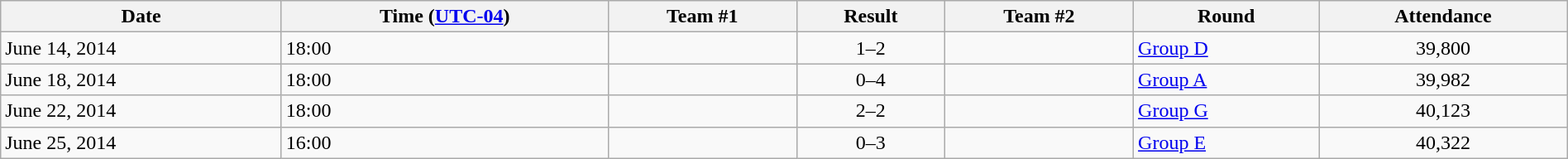<table class="wikitable"  style="text-align:left; width:100%;">
<tr>
<th>Date</th>
<th>Time (<a href='#'>UTC-04</a>)</th>
<th>Team #1</th>
<th>Result</th>
<th>Team #2</th>
<th>Round</th>
<th>Attendance</th>
</tr>
<tr>
<td>June 14, 2014</td>
<td>18:00</td>
<td></td>
<td style="text-align:center;">1–2</td>
<td></td>
<td><a href='#'>Group D</a></td>
<td style="text-align:center;">39,800</td>
</tr>
<tr>
<td>June 18, 2014</td>
<td>18:00</td>
<td></td>
<td style="text-align:center;">0–4</td>
<td></td>
<td><a href='#'>Group A</a></td>
<td style="text-align:center;">39,982</td>
</tr>
<tr>
<td>June 22, 2014</td>
<td>18:00</td>
<td></td>
<td style="text-align:center;">2–2</td>
<td></td>
<td><a href='#'>Group G</a></td>
<td style="text-align:center;">40,123</td>
</tr>
<tr>
<td>June 25, 2014</td>
<td>16:00</td>
<td></td>
<td style="text-align:center;">0–3</td>
<td></td>
<td><a href='#'>Group E</a></td>
<td style="text-align:center;">40,322</td>
</tr>
</table>
